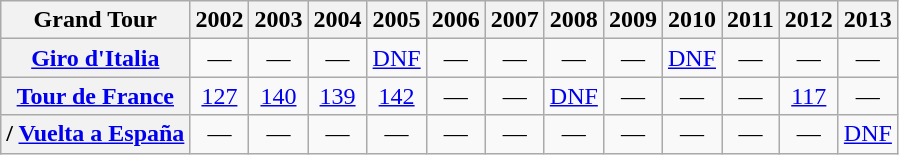<table class="wikitable plainrowheaders">
<tr>
<th>Grand Tour</th>
<th scope="col">2002</th>
<th scope="col">2003</th>
<th scope="col">2004</th>
<th scope="col">2005</th>
<th scope="col">2006</th>
<th scope="col">2007</th>
<th scope="col">2008</th>
<th scope="col">2009</th>
<th scope="col">2010</th>
<th scope="col">2011</th>
<th scope="col">2012</th>
<th scope="col">2013</th>
</tr>
<tr style="text-align:center;">
<th scope="row"> <a href='#'>Giro d'Italia</a></th>
<td>—</td>
<td>—</td>
<td>—</td>
<td style="text-align:center;"><a href='#'>DNF</a></td>
<td>—</td>
<td>—</td>
<td>—</td>
<td>—</td>
<td style="text-align:center;"><a href='#'>DNF</a></td>
<td>—</td>
<td>—</td>
<td>—</td>
</tr>
<tr style="text-align:center;">
<th scope="row"> <a href='#'>Tour de France</a></th>
<td style="text-align:center;"><a href='#'>127</a></td>
<td style="text-align:center;"><a href='#'>140</a></td>
<td style="text-align:center;"><a href='#'>139</a></td>
<td style="text-align:center;"><a href='#'>142</a></td>
<td>—</td>
<td>—</td>
<td style="text-align:center;"><a href='#'>DNF</a></td>
<td>—</td>
<td>—</td>
<td>—</td>
<td style="text-align:center;"><a href='#'>117</a></td>
<td>—</td>
</tr>
<tr style="text-align:center;">
<th scope="row">/ <a href='#'>Vuelta a España</a></th>
<td>—</td>
<td>—</td>
<td>—</td>
<td>—</td>
<td>—</td>
<td>—</td>
<td>—</td>
<td>—</td>
<td>—</td>
<td>—</td>
<td>—</td>
<td style="text-align:center;"><a href='#'>DNF</a></td>
</tr>
</table>
